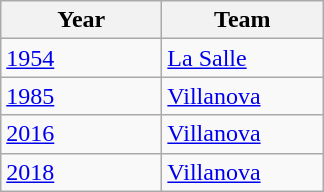<table class="wikitable unsortable" style="text-align: left">
<tr>
<th width="100" class="unsortable">Year</th>
<th width="100" class="unsortable">Team</th>
</tr>
<tr>
<td><a href='#'>1954</a></td>
<td><a href='#'>La Salle</a></td>
</tr>
<tr>
<td><a href='#'>1985</a></td>
<td><a href='#'>Villanova</a></td>
</tr>
<tr>
<td><a href='#'>2016</a></td>
<td><a href='#'>Villanova</a></td>
</tr>
<tr>
<td><a href='#'>2018</a></td>
<td><a href='#'>Villanova</a></td>
</tr>
</table>
